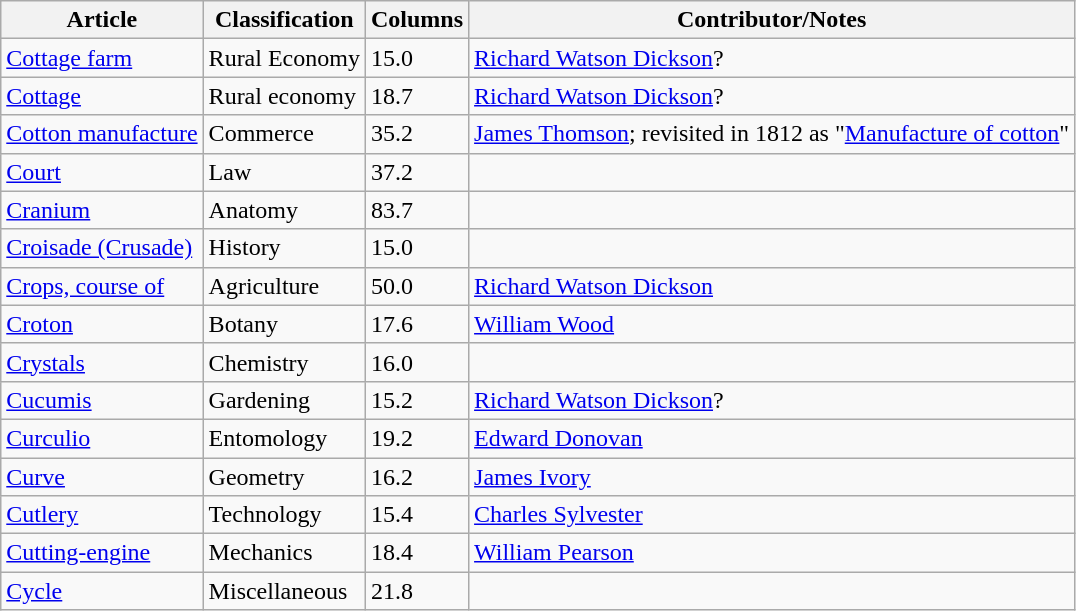<table class="wikitable">
<tr>
<th>Article</th>
<th>Classification</th>
<th>Columns</th>
<th>Contributor/Notes</th>
</tr>
<tr>
<td><a href='#'>Cottage farm</a></td>
<td>Rural Economy</td>
<td>15.0</td>
<td><a href='#'>Richard Watson Dickson</a>?</td>
</tr>
<tr>
<td><a href='#'>Cottage</a></td>
<td>Rural economy</td>
<td>18.7</td>
<td><a href='#'>Richard Watson Dickson</a>?</td>
</tr>
<tr>
<td><a href='#'>Cotton manufacture</a></td>
<td>Commerce</td>
<td>35.2</td>
<td><a href='#'>James Thomson</a>; revisited in 1812 as "<a href='#'>Manufacture of cotton</a>"</td>
</tr>
<tr>
<td><a href='#'>Court</a></td>
<td>Law</td>
<td>37.2</td>
<td></td>
</tr>
<tr>
<td><a href='#'>Cranium</a></td>
<td>Anatomy</td>
<td>83.7</td>
<td></td>
</tr>
<tr>
<td><a href='#'>Croisade (Crusade)</a></td>
<td>History</td>
<td>15.0</td>
<td></td>
</tr>
<tr>
<td><a href='#'>Crops, course of</a></td>
<td>Agriculture</td>
<td>50.0</td>
<td><a href='#'>Richard Watson Dickson</a></td>
</tr>
<tr>
<td><a href='#'>Croton</a></td>
<td>Botany</td>
<td>17.6</td>
<td><a href='#'>William Wood</a></td>
</tr>
<tr>
<td><a href='#'>Crystals</a></td>
<td>Chemistry</td>
<td>16.0</td>
<td></td>
</tr>
<tr>
<td><a href='#'>Cucumis</a></td>
<td>Gardening</td>
<td>15.2</td>
<td><a href='#'>Richard Watson Dickson</a>?</td>
</tr>
<tr>
<td><a href='#'>Curculio</a></td>
<td>Entomology</td>
<td>19.2</td>
<td><a href='#'>Edward Donovan</a></td>
</tr>
<tr>
<td><a href='#'>Curve</a></td>
<td>Geometry</td>
<td>16.2</td>
<td><a href='#'>James Ivory</a></td>
</tr>
<tr>
<td><a href='#'>Cutlery</a></td>
<td>Technology</td>
<td>15.4</td>
<td><a href='#'>Charles Sylvester</a></td>
</tr>
<tr>
<td><a href='#'>Cutting-engine</a></td>
<td>Mechanics</td>
<td>18.4</td>
<td><a href='#'>William Pearson</a></td>
</tr>
<tr>
<td><a href='#'>Cycle</a></td>
<td>Miscellaneous</td>
<td>21.8</td>
<td></td>
</tr>
</table>
